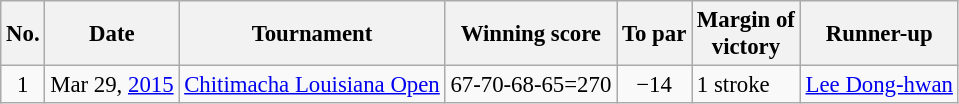<table class="wikitable" style="font-size:95%;">
<tr>
<th>No.</th>
<th>Date</th>
<th>Tournament</th>
<th>Winning score</th>
<th>To par</th>
<th>Margin of<br>victory</th>
<th>Runner-up</th>
</tr>
<tr>
<td align=center>1</td>
<td align=right>Mar 29, <a href='#'>2015</a></td>
<td><a href='#'>Chitimacha Louisiana Open</a></td>
<td>67-70-68-65=270</td>
<td align=center>−14</td>
<td>1 stroke</td>
<td> <a href='#'>Lee Dong-hwan</a></td>
</tr>
</table>
